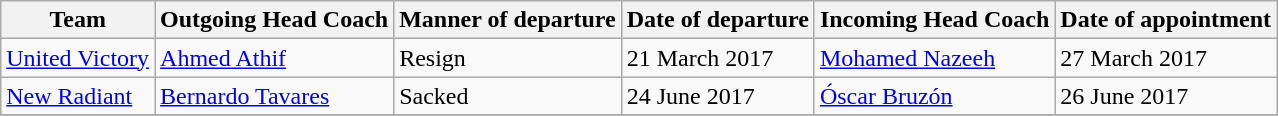<table class="wikitable">
<tr>
<th>Team</th>
<th>Outgoing Head Coach</th>
<th>Manner of departure</th>
<th>Date of departure</th>
<th>Incoming Head Coach</th>
<th>Date of appointment</th>
</tr>
<tr>
<td><a href='#'>United Victory</a></td>
<td> <a href='#'>Ahmed Athif</a></td>
<td>Resign</td>
<td>21 March 2017</td>
<td> <a href='#'>Mohamed Nazeeh</a></td>
<td>27 March 2017</td>
</tr>
<tr>
<td><a href='#'>New Radiant</a></td>
<td> <a href='#'>Bernardo Tavares</a></td>
<td>Sacked</td>
<td>24 June 2017</td>
<td> <a href='#'>Óscar Bruzón</a></td>
<td>26 June 2017</td>
</tr>
<tr>
</tr>
</table>
